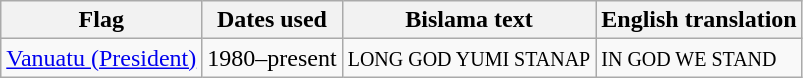<table class="wikitable sortable noresize">
<tr>
<th>Flag</th>
<th>Dates used</th>
<th>Bislama text</th>
<th>English translation</th>
</tr>
<tr>
<td> <a href='#'>Vanuatu (President)</a></td>
<td>1980–present</td>
<td><small>LONG GOD YUMI STANAP</small></td>
<td><small>IN GOD WE STAND</small></td>
</tr>
</table>
